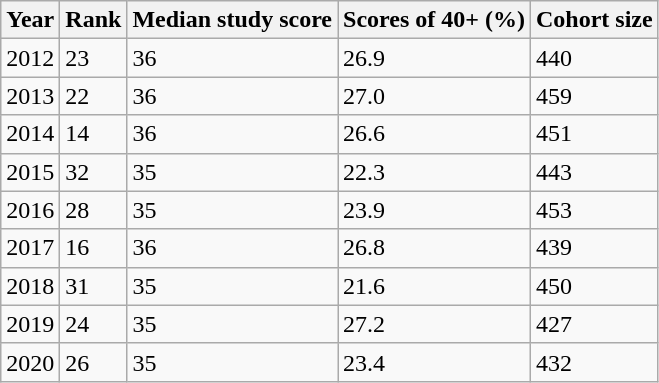<table class="wikitable">
<tr>
<th>Year</th>
<th>Rank</th>
<th>Median study score</th>
<th>Scores of 40+ (%)</th>
<th>Cohort size</th>
</tr>
<tr>
<td>2012</td>
<td>23</td>
<td>36</td>
<td>26.9</td>
<td>440</td>
</tr>
<tr>
<td>2013</td>
<td>22</td>
<td>36</td>
<td>27.0</td>
<td>459</td>
</tr>
<tr>
<td>2014</td>
<td>14</td>
<td>36</td>
<td>26.6</td>
<td>451</td>
</tr>
<tr>
<td>2015</td>
<td>32</td>
<td>35</td>
<td>22.3</td>
<td>443</td>
</tr>
<tr>
<td>2016</td>
<td>28</td>
<td>35</td>
<td>23.9</td>
<td>453</td>
</tr>
<tr>
<td>2017</td>
<td>16</td>
<td>36</td>
<td>26.8</td>
<td>439</td>
</tr>
<tr>
<td>2018</td>
<td>31</td>
<td>35</td>
<td>21.6</td>
<td>450</td>
</tr>
<tr>
<td>2019</td>
<td>24</td>
<td>35</td>
<td>27.2</td>
<td>427</td>
</tr>
<tr>
<td>2020</td>
<td>26</td>
<td>35</td>
<td>23.4</td>
<td>432</td>
</tr>
</table>
